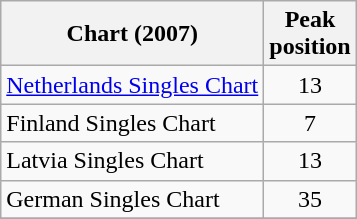<table class="wikitable">
<tr>
<th align="left">Chart (2007)</th>
<th align="left">Peak<br>position</th>
</tr>
<tr>
<td align="left"><a href='#'>Netherlands Singles Chart</a></td>
<td align="center">13</td>
</tr>
<tr>
<td align="left">Finland Singles Chart</td>
<td align="center">7</td>
</tr>
<tr>
<td align="left">Latvia Singles Chart</td>
<td align="center">13</td>
</tr>
<tr>
<td align="left">German Singles Chart</td>
<td align="center">35</td>
</tr>
<tr>
</tr>
</table>
